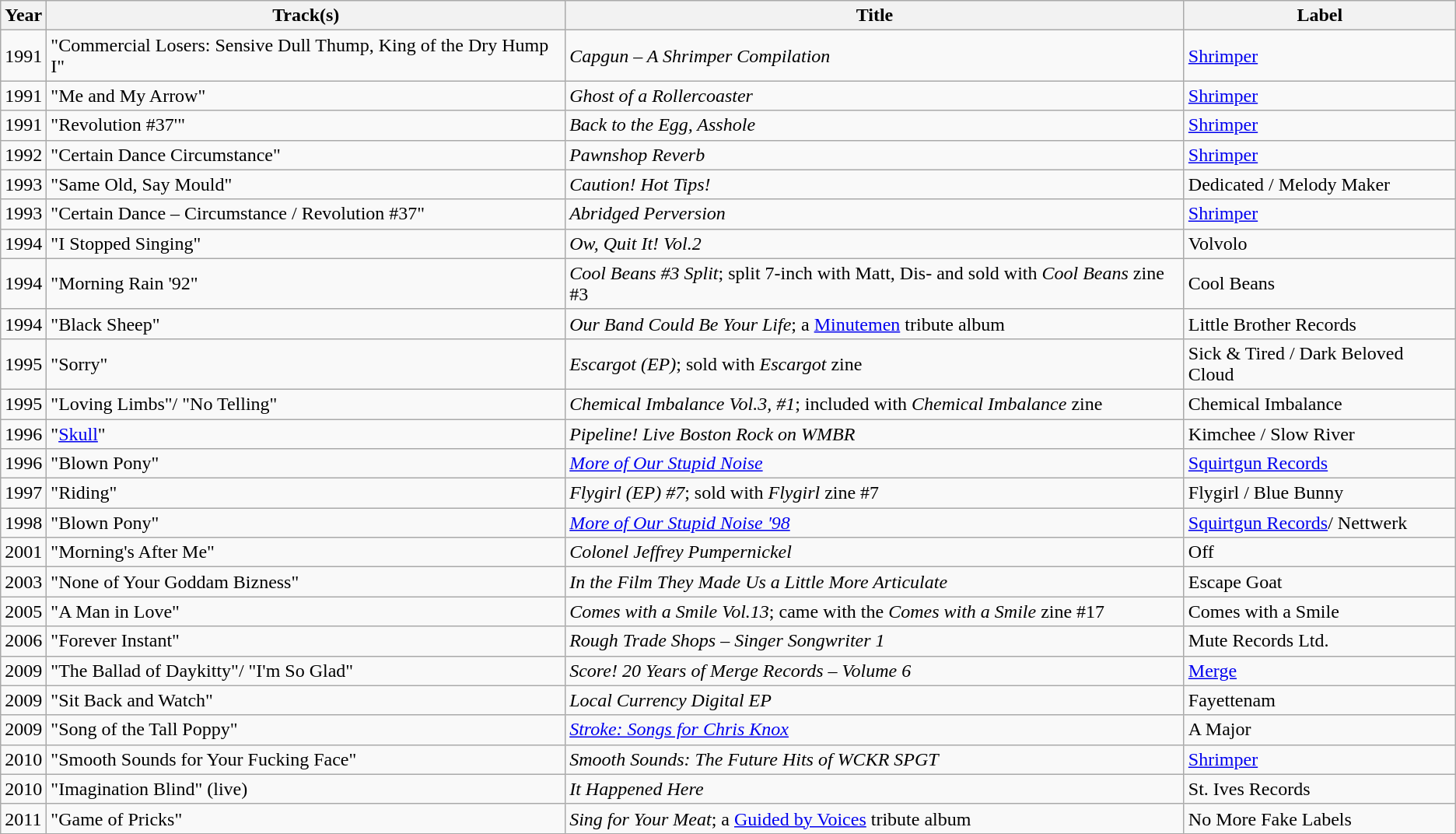<table class="wikitable">
<tr>
<th>Year</th>
<th>Track(s)</th>
<th>Title</th>
<th>Label</th>
</tr>
<tr>
<td>1991</td>
<td>"Commercial Losers: Sensive Dull Thump, King of the Dry Hump I"</td>
<td><em>Capgun – A Shrimper Compilation</em></td>
<td><a href='#'>Shrimper</a></td>
</tr>
<tr>
<td>1991</td>
<td>"Me and My Arrow"</td>
<td><em>Ghost of a Rollercoaster</em></td>
<td><a href='#'>Shrimper</a></td>
</tr>
<tr>
<td>1991</td>
<td>"Revolution #37'"</td>
<td><em>Back to the Egg, Asshole</em></td>
<td><a href='#'>Shrimper</a></td>
</tr>
<tr>
<td>1992</td>
<td>"Certain Dance Circumstance"</td>
<td><em>Pawnshop Reverb</em></td>
<td><a href='#'>Shrimper</a></td>
</tr>
<tr>
<td>1993</td>
<td>"Same Old, Say Mould"</td>
<td><em>Caution! Hot Tips!</em></td>
<td>Dedicated / Melody Maker</td>
</tr>
<tr>
<td>1993</td>
<td>"Certain Dance – Circumstance<em> </em>/<em> </em>Revolution #37"</td>
<td><em>Abridged Perversion</em></td>
<td><a href='#'>Shrimper</a></td>
</tr>
<tr>
<td>1994</td>
<td>"I Stopped Singing"</td>
<td><em>Ow, Quit It! Vol.2</em></td>
<td>Volvolo</td>
</tr>
<tr>
<td>1994</td>
<td>"Morning Rain '92"</td>
<td><em>Cool Beans #3 Split</em>; split 7-inch with Matt, Dis- and sold with <em>Cool Beans</em> zine #3</td>
<td>Cool Beans</td>
</tr>
<tr>
<td>1994</td>
<td>"Black Sheep"</td>
<td><em>Our Band Could Be Your Life</em>; a <a href='#'>Minutemen</a> tribute album</td>
<td>Little Brother Records</td>
</tr>
<tr>
<td>1995</td>
<td>"Sorry"</td>
<td><em>Escargot (EP)</em>; sold with <em>Escargot</em> zine</td>
<td>Sick & Tired / Dark Beloved Cloud</td>
</tr>
<tr>
<td>1995</td>
<td>"Loving Limbs"/ "No Telling"</td>
<td><em>Chemical Imbalance Vol.3, #1</em>; included with <em>Chemical Imbalance</em> zine</td>
<td>Chemical Imbalance</td>
</tr>
<tr>
<td>1996</td>
<td>"<a href='#'>Skull</a>"</td>
<td><em>Pipeline! Live Boston Rock on WMBR</em></td>
<td>Kimchee / Slow River</td>
</tr>
<tr>
<td>1996</td>
<td>"Blown Pony"</td>
<td><em><a href='#'>More of Our Stupid Noise</a></em></td>
<td><a href='#'>Squirtgun Records</a></td>
</tr>
<tr>
<td>1997</td>
<td>"Riding"</td>
<td><em>Flygirl (EP) #7</em>; sold with <em>Flygirl</em> zine #7</td>
<td>Flygirl / Blue Bunny</td>
</tr>
<tr>
<td>1998</td>
<td>"Blown Pony"</td>
<td><em><a href='#'>More of Our Stupid Noise '98</a></em></td>
<td><a href='#'>Squirtgun Records</a>/ Nettwerk</td>
</tr>
<tr>
<td>2001</td>
<td>"Morning's After Me"</td>
<td><em>Colonel Jeffrey Pumpernickel</em></td>
<td>Off</td>
</tr>
<tr>
<td>2003</td>
<td>"None of Your Goddam Bizness"</td>
<td><em>In the Film They Made Us a Little More Articulate</em></td>
<td>Escape Goat</td>
</tr>
<tr>
<td>2005</td>
<td>"A Man in Love"</td>
<td><em>Comes with a Smile Vol.13</em>; came with the <em>Comes with a Smile</em> zine #17</td>
<td>Comes with a Smile</td>
</tr>
<tr>
<td>2006</td>
<td>"Forever Instant"</td>
<td><em>Rough Trade Shops – Singer Songwriter 1</em></td>
<td>Mute Records Ltd.</td>
</tr>
<tr>
<td>2009</td>
<td>"The Ballad of Daykitty"/ "I'm So Glad"</td>
<td><em>Score! 20 Years of Merge Records – Volume 6</em></td>
<td><a href='#'>Merge</a></td>
</tr>
<tr>
<td>2009</td>
<td>"Sit Back and Watch"</td>
<td><em>Local Currency Digital EP</em></td>
<td>Fayettenam</td>
</tr>
<tr>
<td>2009</td>
<td>"Song of the Tall Poppy"</td>
<td><em><a href='#'>Stroke: Songs for Chris Knox</a></em></td>
<td>A Major</td>
</tr>
<tr>
<td>2010</td>
<td>"Smooth Sounds for Your Fucking Face"</td>
<td><em>Smooth Sounds: The Future Hits of WCKR SPGT</em></td>
<td><a href='#'>Shrimper</a></td>
</tr>
<tr>
<td>2010</td>
<td>"Imagination Blind" (live)</td>
<td><em>It Happened Here</em></td>
<td>St. Ives Records</td>
</tr>
<tr>
<td>2011</td>
<td>"Game of Pricks"</td>
<td><em>Sing for Your Meat</em>; a <a href='#'>Guided by Voices</a> tribute album</td>
<td>No More Fake Labels</td>
</tr>
</table>
